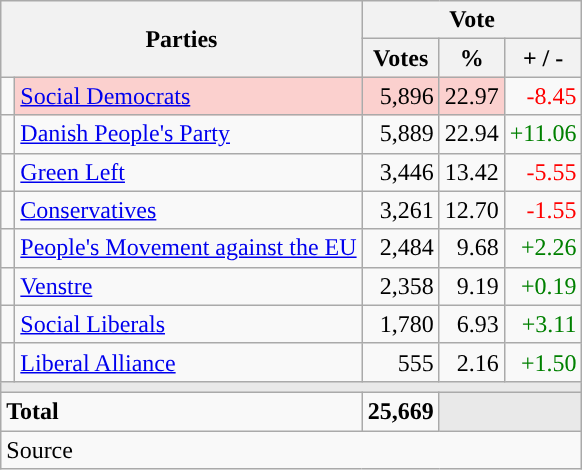<table class="wikitable" style="text-align:right;">
<tr>
<th style="text-align:centre;" rowspan="2" colspan="2" width="225">Parties</th>
<th colspan="3">Vote</th>
</tr>
<tr>
<th width="15">Votes</th>
<th width="15">%</th>
<th width="15">+ / -</th>
</tr>
<tr>
<td width="2" style="color:inherit;background:"></td>
<td bgcolor=#fbd0ce   align="left"><a href='#'>Social Democrats</a></td>
<td bgcolor=#fbd0ce>5,896</td>
<td bgcolor=#fbd0ce>22.97</td>
<td style=color:red;>-8.45</td>
</tr>
<tr>
<td width="2" style="color:inherit;background:"></td>
<td align="left"><a href='#'>Danish People's Party</a></td>
<td>5,889</td>
<td>22.94</td>
<td style=color:green;>+11.06</td>
</tr>
<tr>
<td width="2" style="color:inherit;background:"></td>
<td align="left"><a href='#'>Green Left</a></td>
<td>3,446</td>
<td>13.42</td>
<td style=color:red;>-5.55</td>
</tr>
<tr>
<td width="2" style="color:inherit;background:"></td>
<td align="left"><a href='#'>Conservatives</a></td>
<td>3,261</td>
<td>12.70</td>
<td style=color:red;>-1.55</td>
</tr>
<tr>
<td width="2" style="color:inherit;background:"></td>
<td align="left"><a href='#'>People's Movement against the EU</a></td>
<td>2,484</td>
<td>9.68</td>
<td style=color:green;>+2.26</td>
</tr>
<tr>
<td width="2" style="color:inherit;background:"></td>
<td align="left"><a href='#'>Venstre</a></td>
<td>2,358</td>
<td>9.19</td>
<td style=color:green;>+0.19</td>
</tr>
<tr>
<td width="2" style="color:inherit;background:"></td>
<td align="left"><a href='#'>Social Liberals</a></td>
<td>1,780</td>
<td>6.93</td>
<td style=color:green;>+3.11</td>
</tr>
<tr>
<td width="2" style="color:inherit;background:"></td>
<td align="left"><a href='#'>Liberal Alliance</a></td>
<td>555</td>
<td>2.16</td>
<td style=color:green;>+1.50</td>
</tr>
<tr>
<td colspan="7" bgcolor="#E9E9E9"></td>
</tr>
<tr>
<td align="left" colspan="2"><strong>Total</strong></td>
<td><strong>25,669</strong></td>
<td bgcolor="#E9E9E9" colspan="2"></td>
</tr>
<tr>
<td align="left" colspan="6">Source</td>
</tr>
</table>
